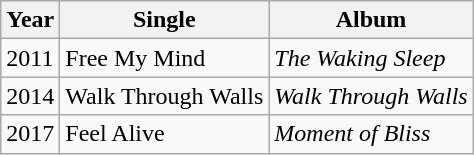<table class="wikitable">
<tr>
<th>Year</th>
<th>Single</th>
<th>Album</th>
</tr>
<tr>
<td>2011</td>
<td>Free My Mind</td>
<td><em>The Waking Sleep</em></td>
</tr>
<tr>
<td>2014</td>
<td>Walk Through Walls</td>
<td><em>Walk Through Walls</em></td>
</tr>
<tr>
<td>2017</td>
<td>Feel Alive</td>
<td><em>Moment of Bliss</em></td>
</tr>
</table>
